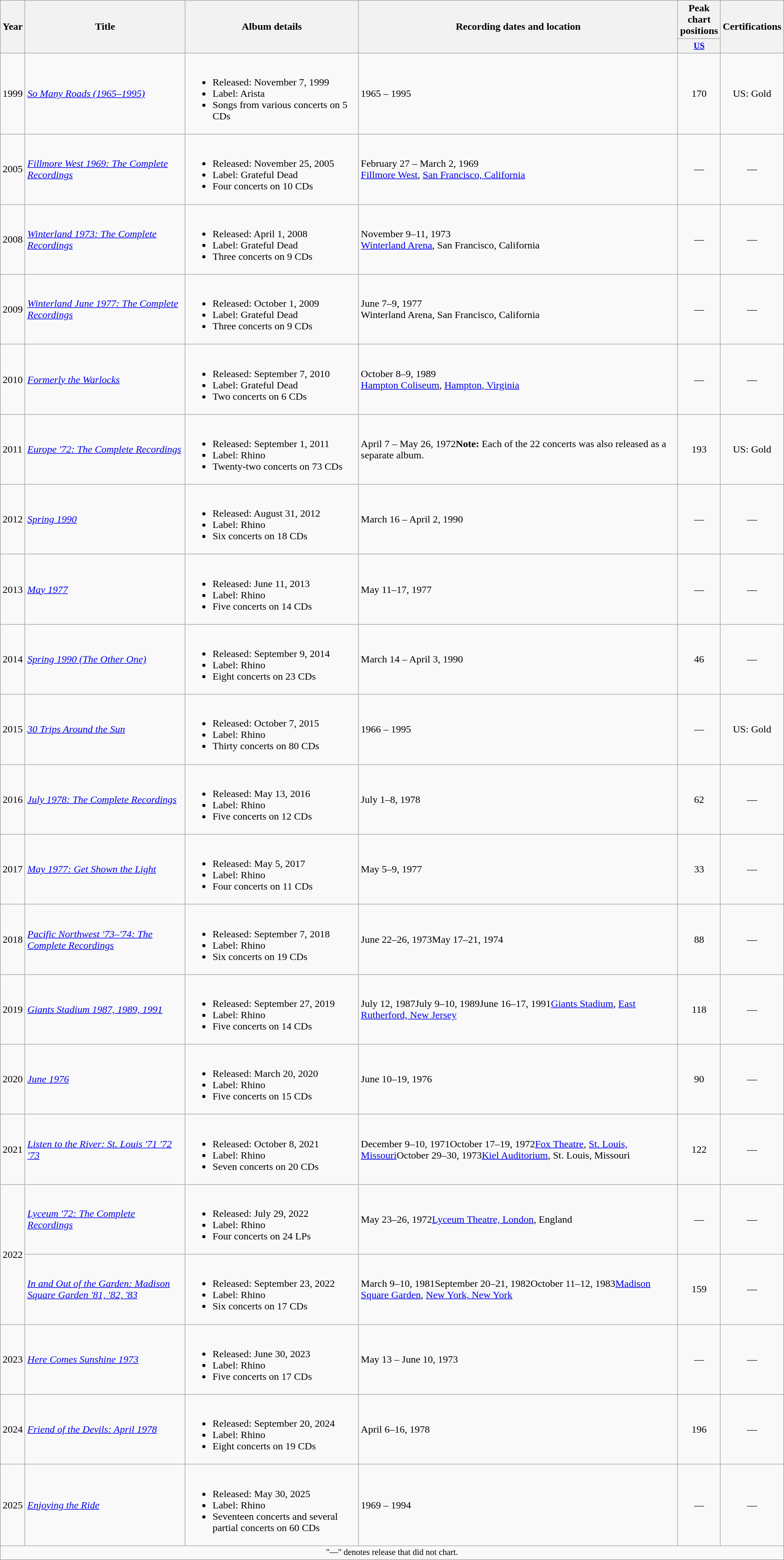<table class="wikitable">
<tr>
<th scope="col" rowspan="2">Year</th>
<th scope="col" rowspan="2">Title</th>
<th scope="col" rowspan="2">Album details</th>
<th scope="col" rowspan="2">Recording dates and location</th>
<th scope="col">Peak chart positions</th>
<th scope="col" rowspan="2">Certifications</th>
</tr>
<tr>
<th scope="col" style="width:3em;font-size:85%"><a href='#'>US</a><br></th>
</tr>
<tr>
<td>1999</td>
<td><em><a href='#'>So Many Roads (1965–1995)</a></em></td>
<td><br><ul><li>Released: November 7, 1999</li><li>Label: Arista</li><li>Songs from various concerts on 5 CDs</li></ul></td>
<td>1965 – 1995</td>
<td style="text-align:center;">170</td>
<td style="text-align:center;">US: Gold</td>
</tr>
<tr>
<td>2005</td>
<td><em><a href='#'>Fillmore West 1969: The Complete Recordings</a></em></td>
<td><br><ul><li>Released: November 25, 2005</li><li>Label: Grateful Dead</li><li>Four concerts on 10 CDs</li></ul></td>
<td>February 27 – March 2, 1969<br><a href='#'>Fillmore West</a>, <a href='#'>San Francisco, California</a></td>
<td style="text-align:center;">—</td>
<td style="text-align:center;">—</td>
</tr>
<tr>
<td>2008</td>
<td><em><a href='#'>Winterland 1973: The Complete Recordings</a></em></td>
<td><br><ul><li>Released: April 1, 2008</li><li>Label: Grateful Dead</li><li>Three concerts on 9 CDs</li></ul></td>
<td>November 9–11, 1973<br><a href='#'>Winterland Arena</a>, San Francisco, California</td>
<td style="text-align:center;">—</td>
<td style="text-align:center;">—</td>
</tr>
<tr>
<td>2009</td>
<td><em><a href='#'>Winterland June 1977: The Complete Recordings</a></em></td>
<td><br><ul><li>Released: October 1, 2009</li><li>Label: Grateful Dead</li><li>Three concerts on 9 CDs</li></ul></td>
<td>June 7–9, 1977<br>Winterland Arena, San Francisco, California</td>
<td style="text-align:center;">—</td>
<td style="text-align:center;">—</td>
</tr>
<tr>
<td>2010</td>
<td><em><a href='#'>Formerly the Warlocks</a></em></td>
<td><br><ul><li>Released: September 7, 2010</li><li>Label: Grateful Dead</li><li>Two concerts on 6 CDs</li></ul></td>
<td>October 8–9, 1989<br><a href='#'>Hampton Coliseum</a>, <a href='#'>Hampton, Virginia</a></td>
<td style="text-align:center;">—</td>
<td style="text-align:center;">—</td>
</tr>
<tr>
<td>2011</td>
<td><em><a href='#'>Europe '72: The Complete Recordings</a></em></td>
<td><br><ul><li>Released: September 1, 2011</li><li>Label: Rhino</li><li>Twenty-two concerts on 73 CDs</li></ul></td>
<td>April 7 – May 26, 1972<strong>Note:</strong> Each of the 22 concerts was also released as a separate album.</td>
<td style="text-align:center;">193</td>
<td style="text-align:center;">US: Gold</td>
</tr>
<tr>
<td>2012</td>
<td><em><a href='#'>Spring 1990</a></em></td>
<td><br><ul><li>Released: August 31, 2012</li><li>Label: Rhino</li><li>Six concerts on 18 CDs</li></ul></td>
<td>March 16 – April 2, 1990</td>
<td style="text-align:center;">—</td>
<td style="text-align:center;">—</td>
</tr>
<tr>
<td>2013</td>
<td><em><a href='#'>May 1977</a></em></td>
<td><br><ul><li>Released: June 11, 2013</li><li>Label: Rhino</li><li>Five concerts on 14 CDs</li></ul></td>
<td>May 11–17, 1977</td>
<td style="text-align:center;">—</td>
<td style="text-align:center;">—</td>
</tr>
<tr>
<td>2014</td>
<td><em><a href='#'>Spring 1990 (The Other One)</a></em></td>
<td><br><ul><li>Released: September 9, 2014</li><li>Label: Rhino</li><li>Eight concerts on 23 CDs</li></ul></td>
<td>March 14 – April 3, 1990</td>
<td style="text-align:center;">46</td>
<td style="text-align:center;">—</td>
</tr>
<tr>
<td>2015</td>
<td><em><a href='#'>30 Trips Around the Sun</a></em></td>
<td><br><ul><li>Released: October 7, 2015</li><li>Label: Rhino</li><li>Thirty concerts on 80 CDs</li></ul></td>
<td>1966 – 1995</td>
<td style="text-align:center;">—</td>
<td style="text-align:center;">US: Gold</td>
</tr>
<tr>
<td>2016</td>
<td><em><a href='#'>July 1978: The Complete Recordings</a></em></td>
<td><br><ul><li>Released: May 13, 2016</li><li>Label: Rhino</li><li>Five concerts on 12 CDs</li></ul></td>
<td>July 1–8, 1978</td>
<td style="text-align:center;">62</td>
<td style="text-align:center;">—</td>
</tr>
<tr>
<td>2017</td>
<td><em><a href='#'>May 1977: Get Shown the Light</a></em></td>
<td><br><ul><li>Released: May 5, 2017</li><li>Label: Rhino</li><li>Four concerts on 11 CDs</li></ul></td>
<td>May 5–9, 1977</td>
<td style="text-align:center;">33</td>
<td style="text-align:center;">—</td>
</tr>
<tr>
<td>2018</td>
<td><em><a href='#'>Pacific Northwest '73–'74: The Complete Recordings</a></em></td>
<td><br><ul><li>Released: September 7, 2018</li><li>Label: Rhino</li><li>Six concerts on 19 CDs</li></ul></td>
<td>June 22–26, 1973May 17–21, 1974</td>
<td style="text-align:center;">88</td>
<td style="text-align:center;">—</td>
</tr>
<tr>
<td>2019</td>
<td><em><a href='#'>Giants Stadium 1987, 1989, 1991</a></em></td>
<td><br><ul><li>Released: September 27, 2019</li><li>Label: Rhino</li><li>Five concerts on 14 CDs</li></ul></td>
<td>July 12, 1987July 9–10, 1989June 16–17, 1991<a href='#'>Giants Stadium</a>, <a href='#'>East Rutherford, New Jersey</a></td>
<td style="text-align:center;">118</td>
<td style="text-align:center;">—</td>
</tr>
<tr>
<td>2020</td>
<td><em><a href='#'>June 1976</a></em></td>
<td><br><ul><li>Released: March 20, 2020</li><li>Label: Rhino</li><li>Five concerts on 15 CDs</li></ul></td>
<td>June 10–19, 1976</td>
<td style="text-align:center;">90</td>
<td style="text-align:center;">—</td>
</tr>
<tr>
<td>2021</td>
<td><em><a href='#'>Listen to the River: St. Louis '71 '72 '73</a></em></td>
<td><br><ul><li>Released: October 8, 2021</li><li>Label: Rhino</li><li>Seven concerts on 20 CDs</li></ul></td>
<td>December 9–10, 1971October 17–19, 1972<a href='#'>Fox Theatre</a>, <a href='#'>St. Louis, Missouri</a>October 29–30, 1973<a href='#'>Kiel Auditorium</a>, St. Louis, Missouri</td>
<td style="text-align:center;">122</td>
<td style="text-align:center;">—</td>
</tr>
<tr>
<td rowspan="2">2022</td>
<td><em><a href='#'>Lyceum '72: The Complete Recordings</a></em></td>
<td><br><ul><li>Released: July 29, 2022</li><li>Label: Rhino</li><li>Four concerts on 24 LPs</li></ul></td>
<td>May 23–26, 1972<a href='#'>Lyceum Theatre, London</a>, England</td>
<td style="text-align:center;">—</td>
<td style="text-align:center;">—</td>
</tr>
<tr>
<td><em><a href='#'>In and Out of the Garden: Madison Square Garden '81, '82, '83</a></em></td>
<td><br><ul><li>Released: September 23, 2022</li><li>Label: Rhino</li><li>Six concerts on 17 CDs</li></ul></td>
<td>March 9–10, 1981September 20–21, 1982October 11–12, 1983<a href='#'>Madison Square Garden</a>, <a href='#'>New York, New York</a></td>
<td style="text-align:center;">159</td>
<td style="text-align:center;">—</td>
</tr>
<tr>
<td>2023</td>
<td><em><a href='#'>Here Comes Sunshine 1973</a></em></td>
<td><br><ul><li>Released: June 30, 2023</li><li>Label: Rhino</li><li>Five concerts on 17 CDs</li></ul></td>
<td>May 13 – June 10, 1973</td>
<td style="text-align:center;">—</td>
<td style="text-align:center;">—</td>
</tr>
<tr>
<td>2024</td>
<td><em><a href='#'>Friend of the Devils: April 1978</a></em></td>
<td><br><ul><li>Released: September 20, 2024</li><li>Label: Rhino</li><li>Eight concerts on 19 CDs</li></ul></td>
<td>April 6–16, 1978</td>
<td style="text-align:center;">196</td>
<td style="text-align:center;">—</td>
</tr>
<tr>
<td>2025</td>
<td><em><a href='#'>Enjoying the Ride</a></em></td>
<td><br><ul><li>Released: May 30, 2025</li><li>Label: Rhino</li><li>Seventeen concerts and several partial concerts on 60 CDs</li></ul></td>
<td>1969 – 1994</td>
<td style="text-align:center;">—</td>
<td style="text-align:center;">—</td>
</tr>
<tr>
<td colspan="6" style="text-align:center; font-size:85%">"—" denotes release that did not chart.</td>
</tr>
</table>
